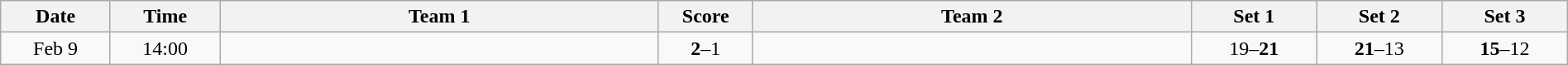<table class="wikitable" width="100%">
<tr>
<th style="width:7%">Date</th>
<th style="width:7%">Time</th>
<th style="width:28%">Team 1</th>
<th style="width:6%">Score</th>
<th style="width:28%">Team 2</th>
<th style="width:8%">Set 1</th>
<th style="width:8%">Set 2</th>
<th style="width:8%">Set 3</th>
</tr>
<tr>
<td style="text-align:center">Feb 9</td>
<td style="text-align:center">14:00</td>
<td style="text-align:right"></td>
<td style="text-align:center"><strong>2</strong>–1</td>
<td style="text-align:left"></td>
<td style="text-align:center">19–<strong>21</strong></td>
<td style="text-align:center"><strong>21</strong>–13</td>
<td style="text-align:center"><strong>15</strong>–12</td>
</tr>
</table>
